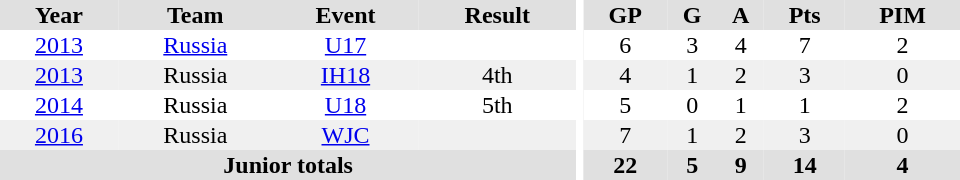<table border="0" cellpadding="1" cellspacing="0" ID="Table3" style="text-align:center; width:40em">
<tr ALIGN="center" bgcolor="#e0e0e0">
<th>Year</th>
<th>Team</th>
<th>Event</th>
<th>Result</th>
<th rowspan="99" bgcolor="#ffffff"></th>
<th>GP</th>
<th>G</th>
<th>A</th>
<th>Pts</th>
<th>PIM</th>
</tr>
<tr>
<td><a href='#'>2013</a></td>
<td><a href='#'>Russia</a></td>
<td><a href='#'>U17</a></td>
<td></td>
<td>6</td>
<td>3</td>
<td>4</td>
<td>7</td>
<td>2</td>
</tr>
<tr bgcolor="#f0f0f0">
<td><a href='#'>2013</a></td>
<td>Russia</td>
<td><a href='#'>IH18</a></td>
<td>4th</td>
<td>4</td>
<td>1</td>
<td>2</td>
<td>3</td>
<td>0</td>
</tr>
<tr>
<td><a href='#'>2014</a></td>
<td>Russia</td>
<td><a href='#'>U18</a></td>
<td>5th</td>
<td>5</td>
<td>0</td>
<td>1</td>
<td>1</td>
<td>2</td>
</tr>
<tr bgcolor="#f0f0f0">
<td><a href='#'>2016</a></td>
<td>Russia</td>
<td><a href='#'>WJC</a></td>
<td></td>
<td>7</td>
<td>1</td>
<td>2</td>
<td>3</td>
<td>0</td>
</tr>
<tr ALIGN="center" bgcolor="#e0e0e0">
<th colspan=4>Junior totals</th>
<th>22</th>
<th>5</th>
<th>9</th>
<th>14</th>
<th>4</th>
</tr>
</table>
